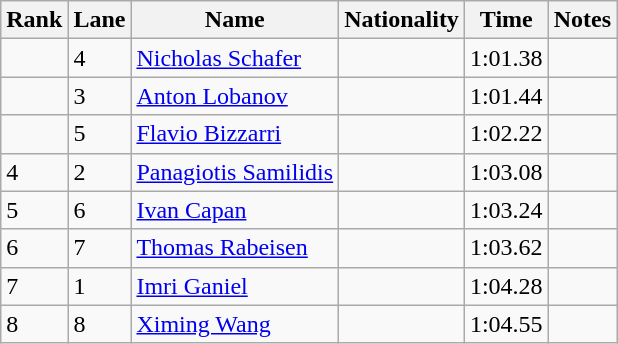<table class="wikitable">
<tr>
<th>Rank</th>
<th>Lane</th>
<th>Name</th>
<th>Nationality</th>
<th>Time</th>
<th>Notes</th>
</tr>
<tr>
<td></td>
<td>4</td>
<td><a href='#'>Nicholas Schafer</a></td>
<td></td>
<td>1:01.38</td>
<td></td>
</tr>
<tr>
<td></td>
<td>3</td>
<td><a href='#'>Anton Lobanov</a></td>
<td></td>
<td>1:01.44</td>
<td></td>
</tr>
<tr>
<td></td>
<td>5</td>
<td><a href='#'>Flavio Bizzarri</a></td>
<td></td>
<td>1:02.22</td>
<td></td>
</tr>
<tr>
<td>4</td>
<td>2</td>
<td><a href='#'>Panagiotis Samilidis</a></td>
<td></td>
<td>1:03.08</td>
<td></td>
</tr>
<tr>
<td>5</td>
<td>6</td>
<td><a href='#'>Ivan Capan</a></td>
<td></td>
<td>1:03.24</td>
<td></td>
</tr>
<tr>
<td>6</td>
<td>7</td>
<td><a href='#'>Thomas Rabeisen</a></td>
<td></td>
<td>1:03.62</td>
<td></td>
</tr>
<tr>
<td>7</td>
<td>1</td>
<td><a href='#'>Imri Ganiel</a></td>
<td></td>
<td>1:04.28</td>
<td></td>
</tr>
<tr>
<td>8</td>
<td>8</td>
<td><a href='#'>Ximing Wang</a></td>
<td></td>
<td>1:04.55</td>
<td></td>
</tr>
</table>
